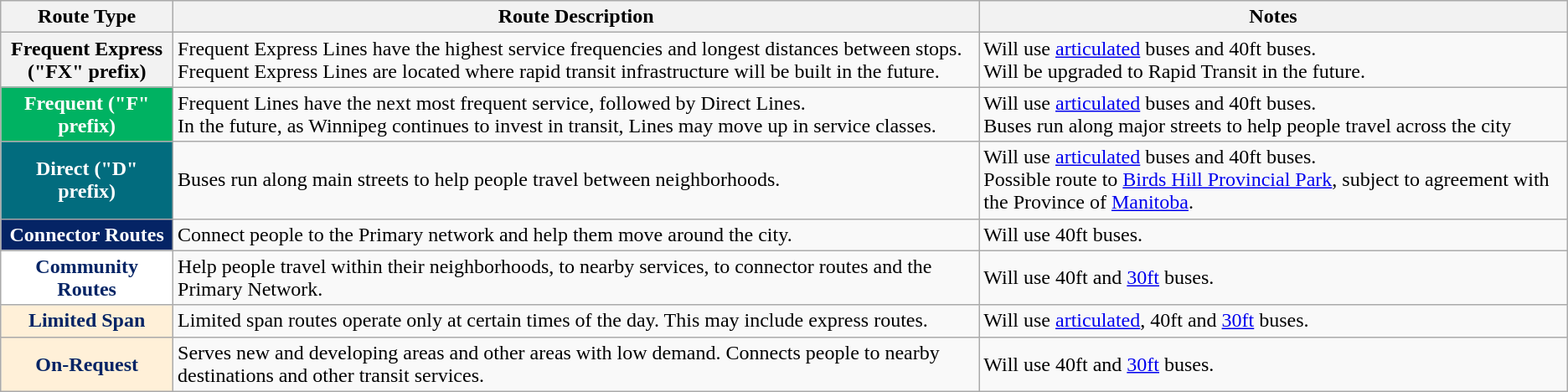<table class="wikitable">
<tr>
<th>Route Type</th>
<th>Route Description</th>
<th>Notes</th>
</tr>
<tr>
<th>Frequent Express<br>("FX" prefix)</th>
<td>Frequent Express Lines have the highest service frequencies and longest distances between stops.<br>Frequent Express Lines are located where rapid transit infrastructure will be built in the future.</td>
<td>Will use <a href='#'>articulated</a> buses and 40ft buses.<br>Will be upgraded to Rapid Transit in the future.</td>
</tr>
<tr>
<th style="background: #00B262; color: #FFFFFF;">Frequent ("F" prefix)</th>
<td>Frequent Lines have the next most frequent service, followed by Direct Lines.<br>In the future, as Winnipeg continues to invest in transit, Lines may move up in service classes.</td>
<td>Will use <a href='#'>articulated</a> buses and 40ft buses.<br>Buses run along major streets to help people travel across the city</td>
</tr>
<tr>
<th style="background: #026C7E; color: #FFFFFF;">Direct ("D" prefix)</th>
<td>Buses run along main streets to help people travel between neighborhoods.</td>
<td>Will use <a href='#'>articulated</a> buses and 40ft buses.<br>Possible route to <a href='#'>Birds Hill Provincial Park</a>, subject to agreement with the Province of <a href='#'>Manitoba</a>.</td>
</tr>
<tr>
<th style="background: #052465; color: #FFFFFF;">Connector Routes</th>
<td>Connect people to the Primary network and help them move around the city.</td>
<td>Will use 40ft buses.</td>
</tr>
<tr>
<th style="background: #FFFFFF; color: #052465">Community Routes</th>
<td>Help people travel within their neighborhoods, to nearby services, to connector routes and the Primary Network.</td>
<td>Will use 40ft and <a href='#'>30ft</a> buses.</td>
</tr>
<tr>
<th style="background: #FFF0D8;color: #052465">Limited Span</th>
<td>Limited span routes operate only at certain times of the day. This may include express routes.</td>
<td>Will use <a href='#'>articulated</a>, 40ft and <a href='#'>30ft</a> buses.</td>
</tr>
<tr>
<th style="background: #FFF0D8;color: #052465"><strong>On-Request</strong></th>
<td>Serves new and developing areas and other areas with low demand. Connects people to nearby destinations and other transit services.</td>
<td>Will use 40ft and <a href='#'>30ft</a> buses.</td>
</tr>
</table>
